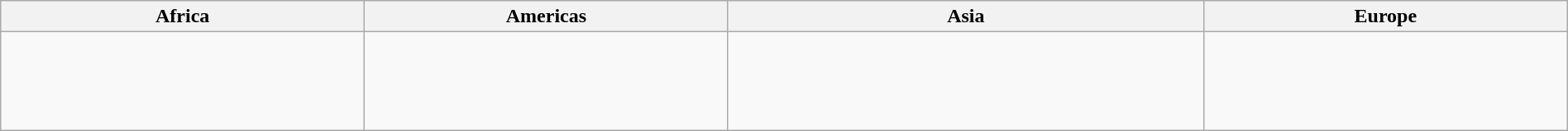<table class=wikitable width=100%>
<tr>
<th width=13%>Africa</th>
<th width=13%>Americas</th>
<th width=17%>Asia</th>
<th width=13%>Europe</th>
</tr>
<tr valign=top>
<td> <br> </td>
<td><br> <br>  <br> </td>
<td><br><br><br> <br> </td>
<td><br> <br><br><br></td>
</tr>
</table>
